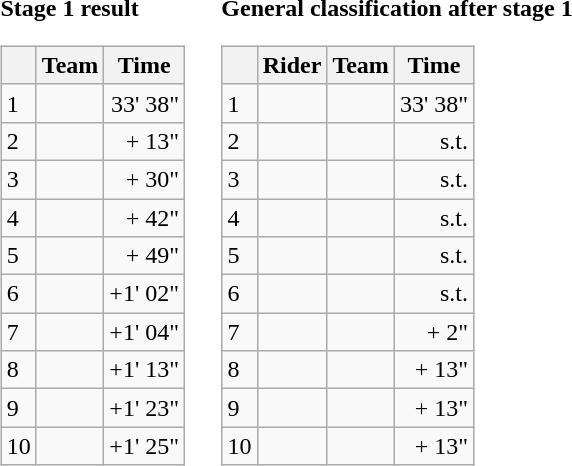<table>
<tr>
<td><strong>Stage 1 result</strong><br><table class="wikitable">
<tr>
<th></th>
<th>Team</th>
<th>Time</th>
</tr>
<tr>
<td>1</td>
<td></td>
<td align=right>33' 38"</td>
</tr>
<tr>
<td>2</td>
<td></td>
<td align=right>+ 13"</td>
</tr>
<tr>
<td>3</td>
<td></td>
<td align=right>+ 30"</td>
</tr>
<tr>
<td>4</td>
<td></td>
<td align=right>+ 42"</td>
</tr>
<tr>
<td>5</td>
<td></td>
<td align=right>+ 49"</td>
</tr>
<tr>
<td>6</td>
<td></td>
<td align=right>+1' 02"</td>
</tr>
<tr>
<td>7</td>
<td></td>
<td align=right>+1' 04"</td>
</tr>
<tr>
<td>8</td>
<td></td>
<td align=right>+1' 13"</td>
</tr>
<tr>
<td>9</td>
<td></td>
<td align=right>+1' 23"</td>
</tr>
<tr>
<td>10</td>
<td></td>
<td align=right>+1' 25"</td>
</tr>
</table>
</td>
<td></td>
<td><strong>General classification after stage 1</strong><br><table class="wikitable">
<tr>
<th></th>
<th>Rider</th>
<th>Team</th>
<th>Time</th>
</tr>
<tr>
<td>1</td>
<td> </td>
<td></td>
<td align="right">33' 38"</td>
</tr>
<tr>
<td>2</td>
<td></td>
<td></td>
<td align="right">s.t.</td>
</tr>
<tr>
<td>3</td>
<td></td>
<td></td>
<td align="right">s.t.</td>
</tr>
<tr>
<td>4</td>
<td></td>
<td></td>
<td align="right">s.t.</td>
</tr>
<tr>
<td>5</td>
<td></td>
<td></td>
<td align="right">s.t.</td>
</tr>
<tr>
<td>6</td>
<td></td>
<td></td>
<td align="right">s.t.</td>
</tr>
<tr>
<td>7</td>
<td></td>
<td></td>
<td align="right">+ 2"</td>
</tr>
<tr>
<td>8</td>
<td></td>
<td></td>
<td align="right">+ 13"</td>
</tr>
<tr>
<td>9</td>
<td></td>
<td></td>
<td align="right">+ 13"</td>
</tr>
<tr>
<td>10</td>
<td></td>
<td></td>
<td align="right">+ 13"</td>
</tr>
</table>
</td>
</tr>
</table>
